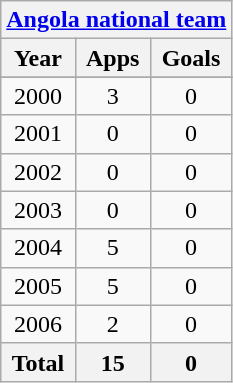<table class="wikitable" style="text-align:center">
<tr>
<th colspan=3><a href='#'>Angola national team</a></th>
</tr>
<tr>
<th>Year</th>
<th>Apps</th>
<th>Goals</th>
</tr>
<tr>
</tr>
<tr>
<td>2000</td>
<td>3</td>
<td>0</td>
</tr>
<tr>
<td>2001</td>
<td>0</td>
<td>0</td>
</tr>
<tr>
<td>2002</td>
<td>0</td>
<td>0</td>
</tr>
<tr>
<td>2003</td>
<td>0</td>
<td>0</td>
</tr>
<tr>
<td>2004</td>
<td>5</td>
<td>0</td>
</tr>
<tr>
<td>2005</td>
<td>5</td>
<td>0</td>
</tr>
<tr>
<td>2006</td>
<td>2</td>
<td>0</td>
</tr>
<tr>
<th>Total</th>
<th>15</th>
<th>0</th>
</tr>
</table>
